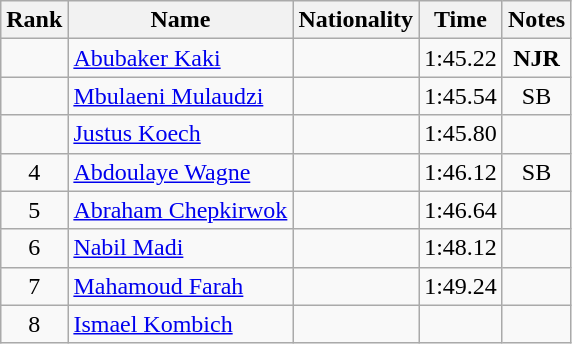<table class="wikitable sortable" style="text-align:center">
<tr>
<th>Rank</th>
<th>Name</th>
<th>Nationality</th>
<th>Time</th>
<th>Notes</th>
</tr>
<tr>
<td></td>
<td align=left><a href='#'>Abubaker Kaki</a></td>
<td align=left></td>
<td>1:45.22</td>
<td><strong>NJR</strong></td>
</tr>
<tr>
<td></td>
<td align=left><a href='#'>Mbulaeni Mulaudzi</a></td>
<td align=left></td>
<td>1:45.54</td>
<td>SB</td>
</tr>
<tr>
<td></td>
<td align=left><a href='#'>Justus Koech</a></td>
<td align=left></td>
<td>1:45.80</td>
<td></td>
</tr>
<tr>
<td>4</td>
<td align=left><a href='#'>Abdoulaye Wagne</a></td>
<td align=left></td>
<td>1:46.12</td>
<td>SB</td>
</tr>
<tr>
<td>5</td>
<td align=left><a href='#'>Abraham Chepkirwok</a></td>
<td align=left></td>
<td>1:46.64</td>
<td></td>
</tr>
<tr>
<td>6</td>
<td align=left><a href='#'>Nabil Madi</a></td>
<td align=left></td>
<td>1:48.12</td>
<td></td>
</tr>
<tr>
<td>7</td>
<td align=left><a href='#'>Mahamoud Farah</a></td>
<td align=left></td>
<td>1:49.24</td>
<td></td>
</tr>
<tr>
<td>8</td>
<td align=left><a href='#'>Ismael Kombich</a></td>
<td align=left></td>
<td></td>
<td></td>
</tr>
</table>
